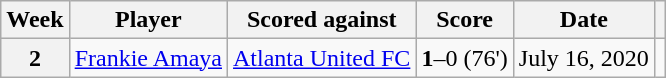<table class="wikitable">
<tr>
<th>Week</th>
<th>Player</th>
<th>Scored against</th>
<th>Score</th>
<th>Date</th>
<th></th>
</tr>
<tr>
<th>2</th>
<td> <a href='#'>Frankie Amaya</a></td>
<td><a href='#'>Atlanta United FC</a></td>
<td><strong>1</strong>–0 (76')</td>
<td>July 16, 2020</td>
<td></td>
</tr>
</table>
